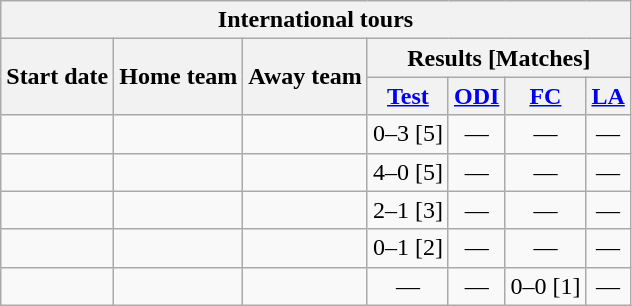<table class="wikitable">
<tr>
<th colspan="7">International tours</th>
</tr>
<tr>
<th rowspan="2">Start date</th>
<th rowspan="2">Home team</th>
<th rowspan="2">Away team</th>
<th colspan="4">Results [Matches]</th>
</tr>
<tr>
<th><a href='#'>Test</a></th>
<th><a href='#'>ODI</a></th>
<th><a href='#'>FC</a></th>
<th><a href='#'>LA</a></th>
</tr>
<tr>
<td><a href='#'></a></td>
<td></td>
<td></td>
<td>0–3 [5]</td>
<td ; style="text-align:center">—</td>
<td ; style="text-align:center">—</td>
<td ; style="text-align:center">—</td>
</tr>
<tr>
<td><a href='#'></a></td>
<td></td>
<td></td>
<td>4–0 [5]</td>
<td ; style="text-align:center">—</td>
<td ; style="text-align:center">—</td>
<td ; style="text-align:center">—</td>
</tr>
<tr>
<td><a href='#'></a></td>
<td></td>
<td></td>
<td>2–1 [3]</td>
<td ; style="text-align:center">—</td>
<td ; style="text-align:center">—</td>
<td ; style="text-align:center">—</td>
</tr>
<tr>
<td><a href='#'></a></td>
<td></td>
<td></td>
<td>0–1 [2]</td>
<td ; style="text-align:center">—</td>
<td ; style="text-align:center">—</td>
<td ; style="text-align:center">—</td>
</tr>
<tr>
<td><a href='#'></a></td>
<td></td>
<td></td>
<td ; style="text-align:center">—</td>
<td ; style="text-align:center">—</td>
<td>0–0 [1]</td>
<td ; style="text-align:center">—</td>
</tr>
</table>
